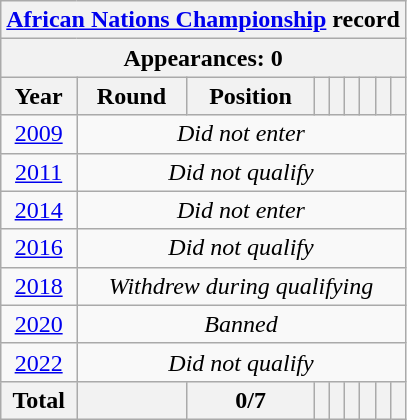<table class="wikitable" style="text-align: center;">
<tr>
<th colspan=9><a href='#'>African Nations Championship</a> record</th>
</tr>
<tr>
<th colspan=9>Appearances: 0</th>
</tr>
<tr>
<th>Year</th>
<th>Round</th>
<th>Position</th>
<th></th>
<th></th>
<th></th>
<th></th>
<th></th>
<th></th>
</tr>
<tr>
<td> <a href='#'>2009</a></td>
<td colspan=8><em>Did not enter</em></td>
</tr>
<tr>
<td> <a href='#'>2011</a></td>
<td colspan=8><em>Did not qualify</em></td>
</tr>
<tr>
<td> <a href='#'>2014</a></td>
<td colspan=8><em>Did not enter</em></td>
</tr>
<tr>
<td> <a href='#'>2016</a></td>
<td colspan=8><em>Did not qualify</em></td>
</tr>
<tr>
<td> <a href='#'>2018</a></td>
<td colspan=8><em>Withdrew during qualifying</em></td>
</tr>
<tr>
<td> <a href='#'>2020</a></td>
<td colspan=8><em>Banned</em></td>
</tr>
<tr>
<td> <a href='#'>2022</a></td>
<td colspan=8><em>Did not qualify</em></td>
</tr>
<tr>
<th>Total</th>
<th></th>
<th>0/7</th>
<th></th>
<th></th>
<th></th>
<th></th>
<th></th>
<th></th>
</tr>
</table>
